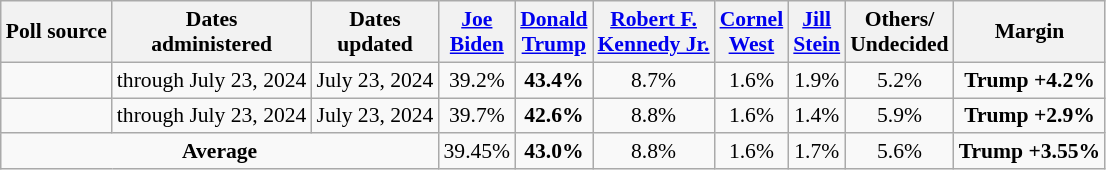<table class="wikitable sortable mw-datatable" style="text-align:center;font-size:90%;line-height:17px">
<tr>
<th>Poll source</th>
<th>Dates<br>administered</th>
<th>Dates<br>updated</th>
<th class="unsortable"><a href='#'>Joe<br>Biden</a><br><small></small></th>
<th class="unsortable"><a href='#'>Donald<br>Trump</a><br><small></small></th>
<th class="unsortable"><a href='#'>Robert F.<br>Kennedy Jr.</a><br><small></small></th>
<th class="unsortable"><a href='#'>Cornel<br>West</a><br><small></small></th>
<th class="unsortable"><a href='#'>Jill<br>Stein</a><br><small></small></th>
<th class="unsortable">Others/<br>Undecided</th>
<th>Margin</th>
</tr>
<tr>
<td></td>
<td>through July 23, 2024</td>
<td>July 23, 2024</td>
<td>39.2%</td>
<td><strong>43.4%</strong></td>
<td>8.7%</td>
<td>1.6%</td>
<td>1.9%</td>
<td>5.2%</td>
<td><strong>Trump +4.2%</strong></td>
</tr>
<tr>
<td></td>
<td>through July 23, 2024</td>
<td>July 23, 2024</td>
<td>39.7%</td>
<td><strong>42.6%</strong></td>
<td>8.8%</td>
<td>1.6%</td>
<td>1.4%</td>
<td>5.9%</td>
<td><strong>Trump +2.9%</strong></td>
</tr>
<tr>
<td colspan="3"><strong>Average</strong></td>
<td>39.45%</td>
<td><strong>43.0%</strong></td>
<td>8.8%</td>
<td>1.6%</td>
<td>1.7%</td>
<td>5.6%</td>
<td><strong>Trump +3.55%</strong></td>
</tr>
</table>
